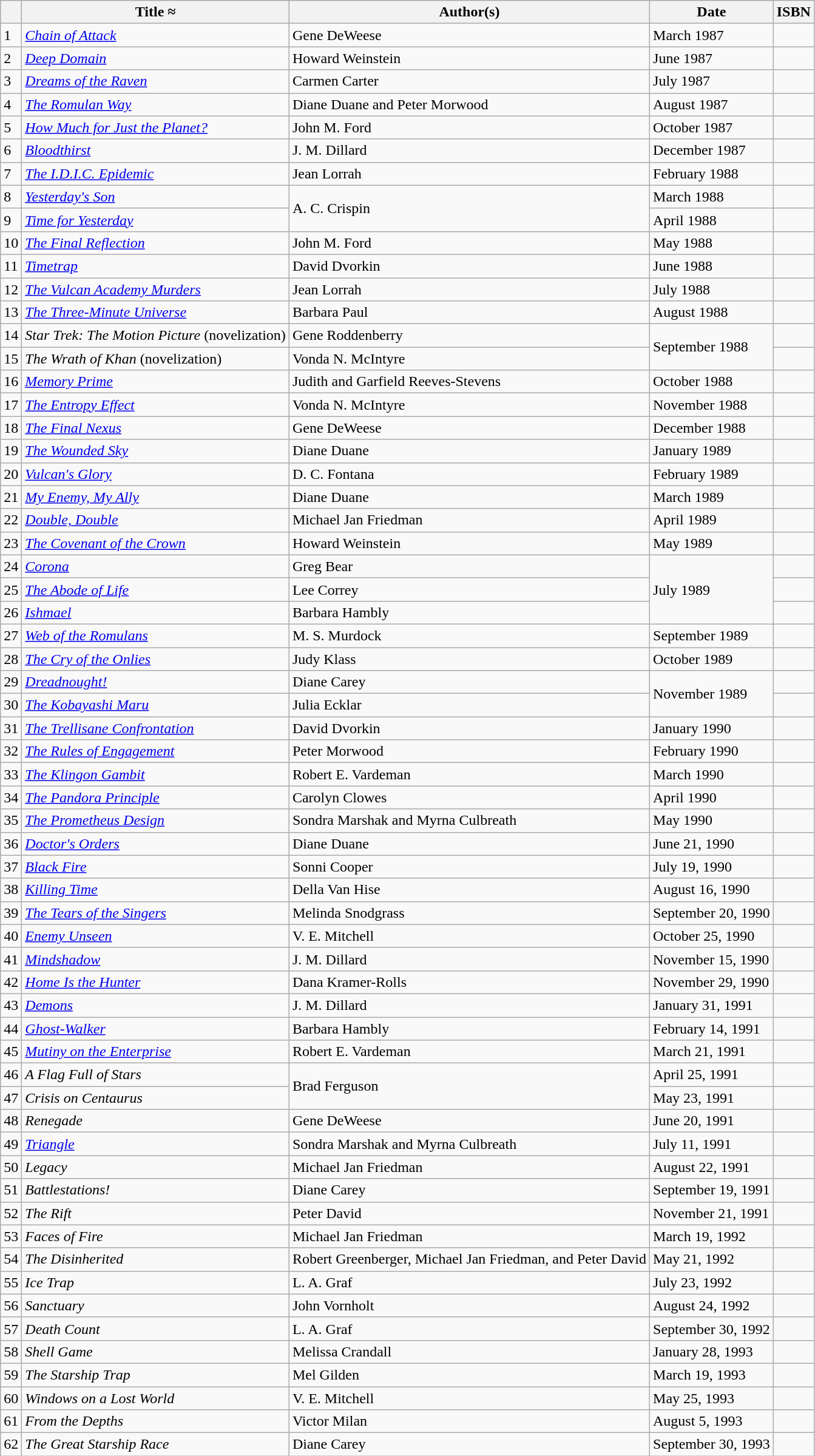<table class="wikitable">
<tr>
<th></th>
<th>Title ≈</th>
<th>Author(s)</th>
<th>Date</th>
<th>ISBN</th>
</tr>
<tr>
<td>1</td>
<td><em><a href='#'>Chain of Attack</a></em></td>
<td>Gene DeWeese</td>
<td>March 1987</td>
<td></td>
</tr>
<tr>
<td>2</td>
<td><em><a href='#'>Deep Domain</a></em></td>
<td>Howard Weinstein</td>
<td>June 1987</td>
<td></td>
</tr>
<tr>
<td>3</td>
<td><em><a href='#'>Dreams of the Raven</a></em></td>
<td>Carmen Carter</td>
<td>July 1987</td>
<td></td>
</tr>
<tr>
<td>4</td>
<td><em><a href='#'>The Romulan Way</a></em></td>
<td>Diane Duane and Peter Morwood</td>
<td>August 1987</td>
<td></td>
</tr>
<tr>
<td>5</td>
<td><em><a href='#'>How Much for Just the Planet?</a></em></td>
<td>John M. Ford</td>
<td>October 1987</td>
<td></td>
</tr>
<tr>
<td>6</td>
<td><em><a href='#'>Bloodthirst</a></em></td>
<td>J. M. Dillard</td>
<td>December 1987</td>
<td></td>
</tr>
<tr>
<td>7</td>
<td><em><a href='#'>The I.D.I.C. Epidemic</a></em></td>
<td>Jean Lorrah</td>
<td>February 1988</td>
<td></td>
</tr>
<tr>
<td>8</td>
<td><em><a href='#'>Yesterday's Son</a></em></td>
<td rowspan="2">A. C. Crispin</td>
<td>March 1988</td>
<td></td>
</tr>
<tr>
<td>9</td>
<td><em><a href='#'>Time for Yesterday</a></em></td>
<td>April 1988</td>
<td></td>
</tr>
<tr>
<td>10</td>
<td><em><a href='#'>The Final Reflection</a></em></td>
<td>John M. Ford</td>
<td>May 1988</td>
<td></td>
</tr>
<tr>
<td>11</td>
<td><em><a href='#'>Timetrap</a></em></td>
<td>David Dvorkin</td>
<td>June 1988</td>
<td></td>
</tr>
<tr>
<td>12</td>
<td><em><a href='#'>The Vulcan Academy Murders</a></em></td>
<td>Jean Lorrah</td>
<td>July 1988</td>
<td></td>
</tr>
<tr>
<td>13</td>
<td><em><a href='#'>The Three-Minute Universe</a></em></td>
<td>Barbara Paul</td>
<td>August 1988</td>
<td></td>
</tr>
<tr>
<td>14</td>
<td><em>Star Trek: The Motion Picture</em> (novelization)</td>
<td>Gene Roddenberry</td>
<td rowspan="2">September 1988</td>
<td></td>
</tr>
<tr>
<td>15</td>
<td><em>The Wrath of Khan</em> (novelization)</td>
<td>Vonda N. McIntyre</td>
<td></td>
</tr>
<tr>
<td>16</td>
<td><em><a href='#'>Memory Prime</a></em></td>
<td>Judith and Garfield Reeves-Stevens</td>
<td>October 1988</td>
<td></td>
</tr>
<tr>
<td>17</td>
<td><em><a href='#'>The Entropy Effect</a></em></td>
<td>Vonda N. McIntyre</td>
<td>November 1988</td>
<td></td>
</tr>
<tr>
<td>18</td>
<td><em><a href='#'>The Final Nexus</a></em></td>
<td>Gene DeWeese</td>
<td>December 1988</td>
<td></td>
</tr>
<tr>
<td>19</td>
<td><em><a href='#'>The Wounded Sky</a></em></td>
<td>Diane Duane</td>
<td>January 1989</td>
<td></td>
</tr>
<tr>
<td>20</td>
<td><em><a href='#'>Vulcan's Glory</a></em></td>
<td>D. C. Fontana</td>
<td>February 1989</td>
<td></td>
</tr>
<tr>
<td>21</td>
<td><em><a href='#'>My Enemy, My Ally</a></em></td>
<td>Diane Duane</td>
<td>March 1989</td>
<td></td>
</tr>
<tr>
<td>22</td>
<td><em><a href='#'>Double, Double</a></em></td>
<td>Michael Jan Friedman</td>
<td>April 1989</td>
<td></td>
</tr>
<tr>
<td>23</td>
<td><em><a href='#'>The Covenant of the Crown</a></em></td>
<td>Howard Weinstein</td>
<td>May 1989</td>
<td></td>
</tr>
<tr>
<td>24</td>
<td><em><a href='#'>Corona</a></em></td>
<td>Greg Bear</td>
<td rowspan="3">July 1989</td>
<td></td>
</tr>
<tr>
<td>25</td>
<td><em><a href='#'>The Abode of Life</a></em></td>
<td>Lee Correy</td>
<td></td>
</tr>
<tr>
<td>26</td>
<td><em><a href='#'>Ishmael</a></em></td>
<td>Barbara Hambly</td>
<td></td>
</tr>
<tr>
<td>27</td>
<td><em><a href='#'>Web of the Romulans</a></em></td>
<td>M. S. Murdock</td>
<td>September 1989</td>
<td></td>
</tr>
<tr>
<td>28</td>
<td><em><a href='#'>The Cry of the Onlies</a></em></td>
<td>Judy Klass</td>
<td>October 1989</td>
<td></td>
</tr>
<tr>
<td>29</td>
<td><em><a href='#'>Dreadnought!</a></em></td>
<td>Diane Carey</td>
<td rowspan="2">November 1989</td>
<td></td>
</tr>
<tr>
<td>30</td>
<td><em><a href='#'>The Kobayashi Maru</a></em></td>
<td>Julia Ecklar</td>
<td></td>
</tr>
<tr>
<td>31</td>
<td><em><a href='#'>The Trellisane Confrontation</a></em></td>
<td>David Dvorkin</td>
<td>January 1990</td>
<td></td>
</tr>
<tr>
<td>32</td>
<td><em><a href='#'>The Rules of Engagement</a></em></td>
<td>Peter Morwood</td>
<td>February 1990</td>
<td></td>
</tr>
<tr>
<td>33</td>
<td><em><a href='#'>The Klingon Gambit</a></em></td>
<td>Robert E. Vardeman</td>
<td>March 1990</td>
<td></td>
</tr>
<tr>
<td>34</td>
<td><em><a href='#'>The Pandora Principle</a></em></td>
<td>Carolyn Clowes</td>
<td>April 1990</td>
<td></td>
</tr>
<tr>
<td>35</td>
<td><em><a href='#'>The Prometheus Design</a></em></td>
<td>Sondra Marshak and Myrna Culbreath</td>
<td>May 1990</td>
<td></td>
</tr>
<tr>
<td>36</td>
<td><em><a href='#'>Doctor's Orders</a></em></td>
<td>Diane Duane</td>
<td>June 21, 1990</td>
<td></td>
</tr>
<tr>
<td>37</td>
<td><em><a href='#'>Black Fire</a></em></td>
<td>Sonni Cooper</td>
<td>July 19, 1990</td>
<td></td>
</tr>
<tr>
<td>38</td>
<td><em><a href='#'>Killing Time</a></em></td>
<td>Della Van Hise</td>
<td>August 16, 1990</td>
<td></td>
</tr>
<tr>
<td>39</td>
<td><em><a href='#'>The Tears of the Singers</a></em></td>
<td>Melinda Snodgrass</td>
<td>September 20, 1990</td>
<td></td>
</tr>
<tr>
<td>40</td>
<td><em><a href='#'>Enemy Unseen</a></em></td>
<td>V. E. Mitchell</td>
<td>October 25, 1990</td>
<td></td>
</tr>
<tr>
<td>41</td>
<td><em><a href='#'>Mindshadow</a></em></td>
<td>J. M. Dillard</td>
<td>November 15, 1990</td>
<td></td>
</tr>
<tr>
<td>42</td>
<td><em><a href='#'>Home Is the Hunter</a></em></td>
<td>Dana Kramer-Rolls</td>
<td>November 29, 1990</td>
<td></td>
</tr>
<tr>
<td>43</td>
<td><em><a href='#'>Demons</a></em></td>
<td>J. M. Dillard</td>
<td>January 31, 1991</td>
<td></td>
</tr>
<tr>
<td>44</td>
<td><em><a href='#'>Ghost-Walker</a></em></td>
<td>Barbara Hambly</td>
<td>February 14, 1991</td>
<td></td>
</tr>
<tr>
<td>45</td>
<td><em><a href='#'>Mutiny on the Enterprise</a></em></td>
<td>Robert E. Vardeman</td>
<td>March 21, 1991</td>
<td></td>
</tr>
<tr>
<td>46</td>
<td><em>A Flag Full of Stars</em></td>
<td rowspan="2">Brad Ferguson</td>
<td>April 25, 1991</td>
<td></td>
</tr>
<tr>
<td>47</td>
<td><em>Crisis on Centaurus</em></td>
<td>May 23, 1991</td>
<td></td>
</tr>
<tr>
<td>48</td>
<td><em>Renegade</em></td>
<td>Gene DeWeese</td>
<td>June 20, 1991</td>
<td></td>
</tr>
<tr>
<td>49</td>
<td><em><a href='#'>Triangle</a></em></td>
<td>Sondra Marshak and Myrna Culbreath</td>
<td>July 11, 1991</td>
<td></td>
</tr>
<tr>
<td>50</td>
<td><em>Legacy</em></td>
<td>Michael Jan Friedman</td>
<td>August 22, 1991</td>
<td></td>
</tr>
<tr>
<td>51</td>
<td><em>Battlestations!</em></td>
<td>Diane Carey</td>
<td>September 19, 1991</td>
<td></td>
</tr>
<tr>
<td>52</td>
<td><em>The Rift</em></td>
<td>Peter David</td>
<td>November 21, 1991</td>
<td></td>
</tr>
<tr>
<td>53</td>
<td><em>Faces of Fire</em></td>
<td>Michael Jan Friedman</td>
<td>March 19, 1992</td>
<td></td>
</tr>
<tr>
<td>54</td>
<td><em>The Disinherited</em></td>
<td>Robert Greenberger, Michael Jan Friedman, and Peter David</td>
<td>May 21, 1992</td>
<td></td>
</tr>
<tr>
<td>55</td>
<td><em>Ice Trap</em></td>
<td>L. A. Graf</td>
<td>July 23, 1992</td>
<td></td>
</tr>
<tr>
<td>56</td>
<td><em>Sanctuary</em></td>
<td>John Vornholt</td>
<td>August 24, 1992</td>
<td></td>
</tr>
<tr>
<td>57</td>
<td><em>Death Count</em></td>
<td>L. A. Graf</td>
<td>September 30, 1992</td>
<td></td>
</tr>
<tr>
<td>58</td>
<td><em>Shell Game</em></td>
<td>Melissa Crandall</td>
<td>January 28, 1993</td>
<td></td>
</tr>
<tr>
<td>59</td>
<td><em>The Starship Trap</em></td>
<td>Mel Gilden</td>
<td>March 19, 1993</td>
<td></td>
</tr>
<tr>
<td>60</td>
<td><em>Windows on a Lost World</em></td>
<td>V. E. Mitchell</td>
<td>May 25, 1993</td>
<td></td>
</tr>
<tr>
<td>61</td>
<td><em>From the Depths</em></td>
<td>Victor Milan</td>
<td>August 5, 1993</td>
<td></td>
</tr>
<tr>
<td>62</td>
<td><em>The Great Starship Race</em></td>
<td>Diane Carey</td>
<td>September 30, 1993</td>
<td></td>
</tr>
</table>
